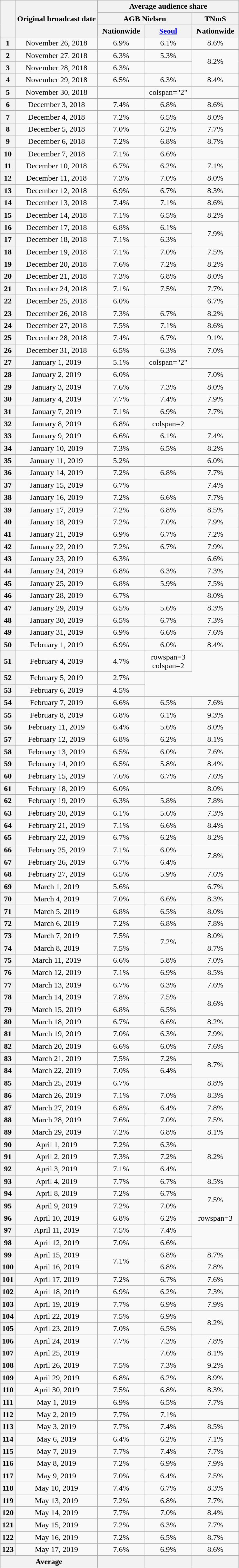<table class="wikitable" style="text-align:center">
<tr>
<th rowspan="3"></th>
<th rowspan="3">Original broadcast date</th>
<th colspan="3">Average audience share</th>
</tr>
<tr>
<th colspan="2">AGB Nielsen</th>
<th>TNmS</th>
</tr>
<tr>
<th width="90">Nationwide</th>
<th width="90"><a href='#'>Seoul</a></th>
<th width="90">Nationwide</th>
</tr>
<tr>
<th>1</th>
<td>November 26, 2018</td>
<td>6.9% </td>
<td>6.1% </td>
<td>8.6%</td>
</tr>
<tr>
<th>2</th>
<td>November 27, 2018</td>
<td>6.3% </td>
<td>5.3% </td>
<td rowspan="2">8.2%</td>
</tr>
<tr>
<th>3</th>
<td>November 28, 2018</td>
<td>6.3% </td>
<td></td>
</tr>
<tr>
<th>4</th>
<td>November 29, 2018</td>
<td>6.5% </td>
<td>6.3% </td>
<td>8.4%</td>
</tr>
<tr>
<th>5</th>
<td>November 30, 2018</td>
<td> </td>
<td>colspan="2" </td>
</tr>
<tr>
<th>6</th>
<td>December 3, 2018</td>
<td>7.4% </td>
<td>6.8% </td>
<td>8.6%</td>
</tr>
<tr>
<th>7</th>
<td>December 4, 2018</td>
<td>7.2% </td>
<td>6.5% </td>
<td>8.0%</td>
</tr>
<tr>
<th>8</th>
<td>December 5, 2018</td>
<td>7.0% </td>
<td>6.2% </td>
<td>7.7%</td>
</tr>
<tr>
<th>9</th>
<td>December 6, 2018</td>
<td>7.2% </td>
<td>6.8% </td>
<td>8.7%</td>
</tr>
<tr>
<th>10</th>
<td>December 7, 2018</td>
<td>7.1% </td>
<td>6.6% </td>
<td></td>
</tr>
<tr>
<th>11</th>
<td>December 10, 2018</td>
<td>6.7% </td>
<td>6.2% </td>
<td>7.1%</td>
</tr>
<tr>
<th>12</th>
<td>December 11, 2018</td>
<td>7.3% </td>
<td>7.0% </td>
<td>8.0%</td>
</tr>
<tr>
<th>13</th>
<td>December 12, 2018</td>
<td>6.9% </td>
<td>6.7% </td>
<td>8.3%</td>
</tr>
<tr>
<th>14</th>
<td>December 13, 2018</td>
<td>7.4% </td>
<td>7.1% </td>
<td>8.6%</td>
</tr>
<tr>
<th>15</th>
<td>December 14, 2018</td>
<td>7.1% </td>
<td>6.5% </td>
<td>8.2%</td>
</tr>
<tr>
<th>16</th>
<td>December 17, 2018</td>
<td>6.8% </td>
<td>6.1% </td>
<td rowspan="2">7.9%</td>
</tr>
<tr>
<th>17</th>
<td>December 18, 2018</td>
<td>7.1% </td>
<td>6.3% </td>
</tr>
<tr>
<th>18</th>
<td>December 19, 2018</td>
<td>7.1% </td>
<td>7.0% </td>
<td>7.5%</td>
</tr>
<tr>
<th>19</th>
<td>December 20, 2018</td>
<td>7.6% </td>
<td>7.2% </td>
<td>8.2%</td>
</tr>
<tr>
<th>20</th>
<td>December 21, 2018</td>
<td>7.3% </td>
<td>6.8% </td>
<td>8.0%</td>
</tr>
<tr>
<th>21</th>
<td>December 24, 2018</td>
<td>7.1% </td>
<td>7.5% </td>
<td>7.7%</td>
</tr>
<tr>
<th>22</th>
<td>December 25, 2018</td>
<td>6.0% </td>
<td></td>
<td>6.7%</td>
</tr>
<tr>
<th>23</th>
<td>December 26, 2018</td>
<td>7.3% </td>
<td>6.7% </td>
<td>8.2%</td>
</tr>
<tr>
<th>24</th>
<td>December 27, 2018</td>
<td>7.5% </td>
<td>7.1% </td>
<td>8.6%</td>
</tr>
<tr>
<th>25</th>
<td>December 28, 2018</td>
<td>7.4% </td>
<td>6.7% </td>
<td>9.1%</td>
</tr>
<tr>
<th>26</th>
<td>December 31, 2018</td>
<td>6.5% </td>
<td>6.3% </td>
<td>7.0%</td>
</tr>
<tr>
<th>27</th>
<td>January 1, 2019</td>
<td>5.1% </td>
<td>colspan="2" </td>
</tr>
<tr>
<th>28</th>
<td>January 2, 2019</td>
<td>6.0% </td>
<td></td>
<td>7.0%</td>
</tr>
<tr>
<th>29</th>
<td>January 3, 2019</td>
<td>7.6% </td>
<td>7.3% </td>
<td>8.0%</td>
</tr>
<tr>
<th>30</th>
<td>January 4, 2019</td>
<td>7.7% </td>
<td>7.4% </td>
<td>7.9%</td>
</tr>
<tr>
<th>31</th>
<td>January 7, 2019</td>
<td>7.1% </td>
<td>6.9% </td>
<td>7.7%</td>
</tr>
<tr>
<th>32</th>
<td>January 8, 2019</td>
<td>6.8% </td>
<td>colspan=2 </td>
</tr>
<tr>
<th>33</th>
<td>January 9, 2019</td>
<td>6.6% </td>
<td>6.1% </td>
<td>7.4%</td>
</tr>
<tr>
<th>34</th>
<td>January 10, 2019</td>
<td>7.3% </td>
<td>6.5% </td>
<td>8.2%</td>
</tr>
<tr>
<th>35</th>
<td>January 11, 2019</td>
<td>5.2% </td>
<td></td>
<td>6.0%</td>
</tr>
<tr>
<th>36</th>
<td>January 14, 2019</td>
<td>7.2% </td>
<td>6.8% </td>
<td>7.7%</td>
</tr>
<tr>
<th>37</th>
<td>January 15, 2019</td>
<td>6.7% </td>
<td></td>
<td>7.4%</td>
</tr>
<tr>
<th>38</th>
<td>January 16, 2019</td>
<td>7.2% </td>
<td>6.6% </td>
<td>7.7%</td>
</tr>
<tr>
<th>39</th>
<td>January 17, 2019</td>
<td>7.2% </td>
<td>6.8% </td>
<td>8.5%</td>
</tr>
<tr>
<th>40</th>
<td>January 18, 2019</td>
<td>7.2% </td>
<td>7.0% </td>
<td>7.9%</td>
</tr>
<tr>
<th>41</th>
<td>January 21, 2019</td>
<td>6.9% </td>
<td>6.7% </td>
<td>7.2%</td>
</tr>
<tr>
<th>42</th>
<td>January 22, 2019</td>
<td>7.2% </td>
<td>6.7% </td>
<td>7.9%</td>
</tr>
<tr>
<th>43</th>
<td>January 23, 2019</td>
<td>6.3% </td>
<td></td>
<td>6.6%</td>
</tr>
<tr>
<th>44</th>
<td>January 24, 2019</td>
<td>6.8% </td>
<td>6.3% </td>
<td>7.3%</td>
</tr>
<tr>
<th>45</th>
<td>January 25, 2019</td>
<td>6.8% </td>
<td>5.9% </td>
<td>7.5%</td>
</tr>
<tr>
<th>46</th>
<td>January 28, 2019</td>
<td>6.7% </td>
<td></td>
<td>8.0%</td>
</tr>
<tr>
<th>47</th>
<td>January 29, 2019</td>
<td>6.5% </td>
<td>5.6% </td>
<td>8.3%</td>
</tr>
<tr>
<th>48</th>
<td>January 30, 2019</td>
<td>6.5% </td>
<td>6.7% </td>
<td>7.3%</td>
</tr>
<tr>
<th>49</th>
<td>January 31, 2019</td>
<td>6.9% </td>
<td>6.6% </td>
<td>7.6%</td>
</tr>
<tr>
<th>50</th>
<td>February 1, 2019</td>
<td>6.9% </td>
<td>6.0% </td>
<td>8.4%</td>
</tr>
<tr>
<th>51</th>
<td>February 4, 2019</td>
<td>4.7% </td>
<td>rowspan=3 colspan=2 </td>
</tr>
<tr>
<th>52</th>
<td>February 5, 2019</td>
<td>2.7% </td>
</tr>
<tr>
<th>53</th>
<td>February 6, 2019</td>
<td>4.5% </td>
</tr>
<tr>
<th>54</th>
<td>February 7, 2019</td>
<td>6.6% </td>
<td>6.5% </td>
<td>7.6%</td>
</tr>
<tr>
<th>55</th>
<td>February 8, 2019</td>
<td>6.8% </td>
<td>6.1% </td>
<td>9.3%</td>
</tr>
<tr>
<th>56</th>
<td>February 11, 2019</td>
<td>6.4% </td>
<td>5.6% </td>
<td>8.0%</td>
</tr>
<tr>
<th>57</th>
<td>February 12, 2019</td>
<td>6.8% </td>
<td>6.2% </td>
<td>8.1%</td>
</tr>
<tr>
<th>58</th>
<td>February 13, 2019</td>
<td>6.5% </td>
<td>6.0% </td>
<td>7.6%</td>
</tr>
<tr>
<th>59</th>
<td>February 14, 2019</td>
<td>6.5% </td>
<td>5.8% </td>
<td>8.4%</td>
</tr>
<tr>
<th>60</th>
<td>February 15, 2019</td>
<td>7.6% </td>
<td>6.7% </td>
<td>7.6%</td>
</tr>
<tr>
<th>61</th>
<td>February 18, 2019</td>
<td>6.0% </td>
<td></td>
<td>8.0%</td>
</tr>
<tr>
<th>62</th>
<td>February 19, 2019</td>
<td>6.3% </td>
<td>5.8% </td>
<td>7.8%</td>
</tr>
<tr>
<th>63</th>
<td>February 20, 2019</td>
<td>6.1% </td>
<td>5.6% </td>
<td>7.3%</td>
</tr>
<tr>
<th>64</th>
<td>February 21, 2019</td>
<td>7.1% </td>
<td>6.6% </td>
<td>8.4%</td>
</tr>
<tr>
<th>65</th>
<td>February 22, 2019</td>
<td>6.7% </td>
<td>6.2% </td>
<td>8.2%</td>
</tr>
<tr>
<th>66</th>
<td>February 25, 2019</td>
<td>7.1% </td>
<td>6.0% </td>
<td rowspan=2>7.8%</td>
</tr>
<tr>
<th>67</th>
<td>February 26, 2019</td>
<td>6.7% </td>
<td>6.4% </td>
</tr>
<tr>
<th>68</th>
<td>February 27, 2019</td>
<td>6.5% </td>
<td>5.9% </td>
<td>7.6%</td>
</tr>
<tr>
<th>69</th>
<td>March 1, 2019</td>
<td>5.6% </td>
<td></td>
<td>6.7%</td>
</tr>
<tr>
<th>70</th>
<td>March 4, 2019</td>
<td>7.0% </td>
<td>6.6% </td>
<td>8.3%</td>
</tr>
<tr>
<th>71</th>
<td>March 5, 2019</td>
<td>6.8% </td>
<td>6.5% </td>
<td>8.0%</td>
</tr>
<tr>
<th>72</th>
<td>March 6, 2019</td>
<td>7.2% </td>
<td>6.8% </td>
<td>7.8%</td>
</tr>
<tr>
<th>73</th>
<td>March 7, 2019</td>
<td>7.5% </td>
<td rowspan=2>7.2% </td>
<td>8.0%</td>
</tr>
<tr>
<th>74</th>
<td>March 8, 2019</td>
<td>7.5% </td>
<td>8.7%</td>
</tr>
<tr>
<th>75</th>
<td>March 11, 2019</td>
<td>6.6% </td>
<td>5.8% </td>
<td>7.0%</td>
</tr>
<tr>
<th>76</th>
<td>March 12, 2019</td>
<td>7.1% </td>
<td>6.9% </td>
<td>8.5%</td>
</tr>
<tr>
<th>77</th>
<td>March 13, 2019</td>
<td>6.7% </td>
<td>6.3% </td>
<td>7.6%</td>
</tr>
<tr>
<th>78</th>
<td>March 14, 2019</td>
<td>7.8% </td>
<td>7.5% </td>
<td rowspan=2>8.6%</td>
</tr>
<tr>
<th>79</th>
<td>March 15, 2019</td>
<td>6.8% </td>
<td>6.5% </td>
</tr>
<tr>
<th>80</th>
<td>March 18, 2019</td>
<td>6.7% </td>
<td>6.6% </td>
<td>8.2%</td>
</tr>
<tr>
<th>81</th>
<td>March 19, 2019</td>
<td>7.0% </td>
<td>6.3% </td>
<td>7.9%</td>
</tr>
<tr>
<th>82</th>
<td>March 20, 2019</td>
<td>6.6% </td>
<td>6.0% </td>
<td>7.6%</td>
</tr>
<tr>
<th>83</th>
<td>March 21, 2019</td>
<td>7.5% </td>
<td>7.2% </td>
<td rowspan=2>8.7%</td>
</tr>
<tr>
<th>84</th>
<td>March 22, 2019</td>
<td>7.0% </td>
<td>6.4% </td>
</tr>
<tr>
<th>85</th>
<td>March 25, 2019</td>
<td>6.7% </td>
<td></td>
<td>8.8%</td>
</tr>
<tr>
<th>86</th>
<td>March 26, 2019</td>
<td>7.1% </td>
<td>7.0% </td>
<td>8.3%</td>
</tr>
<tr>
<th>87</th>
<td>March 27, 2019</td>
<td>6.8% </td>
<td>6.4% </td>
<td>7.8%</td>
</tr>
<tr>
<th>88</th>
<td>March 28, 2019</td>
<td>7.6% </td>
<td>7.0% </td>
<td>7.5%</td>
</tr>
<tr>
<th>89</th>
<td>March 29, 2019</td>
<td>7.2% </td>
<td>6.8% </td>
<td>8.1%</td>
</tr>
<tr>
<th>90</th>
<td>April 1, 2019</td>
<td>7.2% </td>
<td>6.3% </td>
<td rowspan=3>8.2%</td>
</tr>
<tr>
<th>91</th>
<td>April 2, 2019</td>
<td>7.3% </td>
<td>7.2% </td>
</tr>
<tr>
<th>92</th>
<td>April 3, 2019</td>
<td>7.1% </td>
<td>6.4% </td>
</tr>
<tr>
<th>93</th>
<td>April 4, 2019</td>
<td>7.7% </td>
<td>6.7% </td>
<td>8.5%</td>
</tr>
<tr>
<th>94</th>
<td>April 8, 2019</td>
<td>7.2% </td>
<td>6.7% </td>
<td rowspan=2>7.5%</td>
</tr>
<tr>
<th>95</th>
<td>April 9, 2019</td>
<td>7.2% </td>
<td>7.0% </td>
</tr>
<tr>
<th>96</th>
<td>April 10, 2019</td>
<td>6.8% </td>
<td>6.2% </td>
<td>rowspan=3 </td>
</tr>
<tr>
<th>97</th>
<td>April 11, 2019</td>
<td>7.5% </td>
<td>7.4% </td>
</tr>
<tr>
<th>98</th>
<td>April 12, 2019</td>
<td>7.0% </td>
<td>6.6% </td>
</tr>
<tr>
<th>99</th>
<td>April 15, 2019</td>
<td rowspan=2>7.1% </td>
<td>6.8% </td>
<td>8.7%</td>
</tr>
<tr>
<th>100</th>
<td>April 16, 2019</td>
<td>6.8% </td>
<td>7.8%</td>
</tr>
<tr>
<th>101</th>
<td>April 17, 2019</td>
<td>7.2% </td>
<td>6.7% </td>
<td>7.6%</td>
</tr>
<tr>
<th>102</th>
<td>April 18, 2019</td>
<td>6.9% </td>
<td>6.2% </td>
<td>7.3%</td>
</tr>
<tr>
<th>103</th>
<td>April 19, 2019</td>
<td>7.7% </td>
<td>6.9% </td>
<td>7.9%</td>
</tr>
<tr>
<th>104</th>
<td>April 22, 2019</td>
<td>7.5% </td>
<td>6.9% </td>
<td rowspan=2>8.2%</td>
</tr>
<tr>
<th>105</th>
<td>April 23, 2019</td>
<td>7.0% </td>
<td>6.5% </td>
</tr>
<tr>
<th>106</th>
<td>April 24, 2019</td>
<td>7.7% </td>
<td>7.3% </td>
<td>7.8%</td>
</tr>
<tr>
<th>107</th>
<td>April 25, 2019</td>
<td> </td>
<td>7.6% </td>
<td>8.1%</td>
</tr>
<tr>
<th>108</th>
<td>April 26, 2019</td>
<td>7.5% </td>
<td>7.3% </td>
<td>9.2%</td>
</tr>
<tr>
<th>109</th>
<td>April 29, 2019</td>
<td>6.8% </td>
<td>6.2% </td>
<td>8.9%</td>
</tr>
<tr>
<th>110</th>
<td>April 30, 2019</td>
<td>7.5% </td>
<td>6.8% </td>
<td>8.3%</td>
</tr>
<tr>
<th>111</th>
<td>May 1, 2019</td>
<td>6.9% </td>
<td>6.5% </td>
<td>7.7%</td>
</tr>
<tr>
<th>112</th>
<td>May 2, 2019</td>
<td>7.7% </td>
<td>7.1% </td>
<td></td>
</tr>
<tr>
<th>113</th>
<td>May 3, 2019</td>
<td>7.7% </td>
<td>7.4% </td>
<td>8.5%</td>
</tr>
<tr>
<th>114</th>
<td>May 6, 2019</td>
<td>6.4% </td>
<td>6.2% </td>
<td>7.1%</td>
</tr>
<tr>
<th>115</th>
<td>May 7, 2019</td>
<td>7.7% </td>
<td>7.4% </td>
<td>7.7%</td>
</tr>
<tr>
<th>116</th>
<td>May 8, 2019</td>
<td>7.2% </td>
<td>6.9% </td>
<td>7.9%</td>
</tr>
<tr>
<th>117</th>
<td>May 9, 2019</td>
<td>7.0% </td>
<td>6.4% </td>
<td>7.5%</td>
</tr>
<tr>
<th>118</th>
<td>May 10, 2019</td>
<td>7.4% </td>
<td>6.7% </td>
<td>8.3%</td>
</tr>
<tr>
<th>119</th>
<td>May 13, 2019</td>
<td>7.2% </td>
<td>6.8% </td>
<td>7.7%</td>
</tr>
<tr>
<th>120</th>
<td>May 14, 2019</td>
<td>7.7% </td>
<td>7.0% </td>
<td>8.4%</td>
</tr>
<tr>
<th>121</th>
<td>May 15, 2019</td>
<td>7.2% </td>
<td>6.3% </td>
<td>7.7%</td>
</tr>
<tr>
<th>122</th>
<td>May 16, 2019</td>
<td>7.2% </td>
<td>6.5% </td>
<td>8.7%</td>
</tr>
<tr>
<th>123</th>
<td>May 17, 2019</td>
<td>7.6% </td>
<td>6.9% </td>
<td>8.6%</td>
</tr>
<tr>
<th colspan="2">Average</th>
<th></th>
<th></th>
<th></th>
</tr>
</table>
